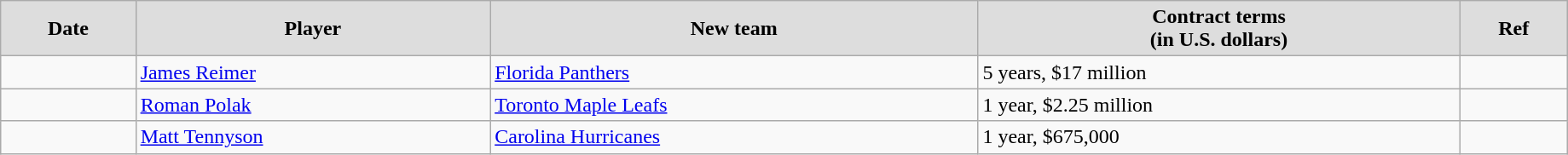<table class="wikitable" width=97%>
<tr align="center" bgcolor="#dddddd">
<td><strong>Date</strong></td>
<td><strong>Player</strong></td>
<td><strong>New team</strong></td>
<td><strong>Contract terms</strong><br><strong>(in U.S. dollars)</strong></td>
<td><strong>Ref</strong></td>
</tr>
<tr>
<td></td>
<td><a href='#'>James Reimer</a></td>
<td><a href='#'>Florida Panthers</a></td>
<td>5 years, $17 million</td>
<td></td>
</tr>
<tr>
<td></td>
<td><a href='#'>Roman Polak</a></td>
<td><a href='#'>Toronto Maple Leafs</a></td>
<td>1 year, $2.25 million</td>
<td></td>
</tr>
<tr>
<td></td>
<td><a href='#'>Matt Tennyson</a></td>
<td><a href='#'>Carolina Hurricanes</a></td>
<td>1 year, $675,000</td>
<td></td>
</tr>
</table>
